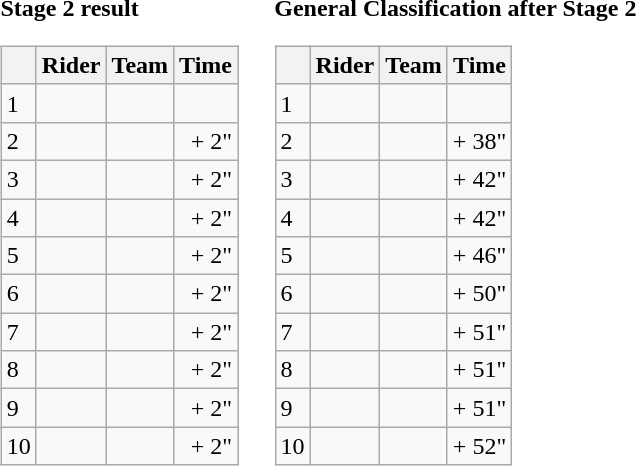<table>
<tr>
<td><strong>Stage 2 result</strong><br><table class="wikitable">
<tr>
<th></th>
<th>Rider</th>
<th>Team</th>
<th>Time</th>
</tr>
<tr>
<td>1</td>
<td></td>
<td></td>
<td align="right"></td>
</tr>
<tr>
<td>2</td>
<td></td>
<td></td>
<td align="right">+ 2"</td>
</tr>
<tr>
<td>3</td>
<td></td>
<td></td>
<td align="right">+ 2"</td>
</tr>
<tr>
<td>4</td>
<td></td>
<td></td>
<td align="right">+ 2"</td>
</tr>
<tr>
<td>5</td>
<td></td>
<td></td>
<td align="right">+ 2"</td>
</tr>
<tr>
<td>6</td>
<td></td>
<td></td>
<td align="right">+ 2"</td>
</tr>
<tr>
<td>7</td>
<td></td>
<td></td>
<td align="right">+ 2"</td>
</tr>
<tr>
<td>8</td>
<td></td>
<td></td>
<td align="right">+ 2"</td>
</tr>
<tr>
<td>9</td>
<td></td>
<td></td>
<td align="right">+ 2"</td>
</tr>
<tr>
<td>10</td>
<td></td>
<td></td>
<td align="right">+ 2"</td>
</tr>
</table>
</td>
<td></td>
<td><strong>General Classification after Stage 2</strong><br><table class="wikitable">
<tr>
<th></th>
<th>Rider</th>
<th>Team</th>
<th>Time</th>
</tr>
<tr>
<td>1</td>
<td> </td>
<td></td>
<td align="right"></td>
</tr>
<tr>
<td>2</td>
<td></td>
<td></td>
<td align="right">+ 38"</td>
</tr>
<tr>
<td>3</td>
<td></td>
<td></td>
<td align="right">+ 42"</td>
</tr>
<tr>
<td>4</td>
<td></td>
<td></td>
<td align="right">+ 42"</td>
</tr>
<tr>
<td>5</td>
<td></td>
<td></td>
<td align="right">+ 46"</td>
</tr>
<tr>
<td>6</td>
<td></td>
<td></td>
<td align="right">+ 50"</td>
</tr>
<tr>
<td>7</td>
<td></td>
<td></td>
<td align="right">+ 51"</td>
</tr>
<tr>
<td>8</td>
<td></td>
<td></td>
<td align="right">+ 51"</td>
</tr>
<tr>
<td>9</td>
<td></td>
<td></td>
<td align="right">+ 51"</td>
</tr>
<tr>
<td>10</td>
<td></td>
<td></td>
<td align="right">+ 52"</td>
</tr>
</table>
</td>
</tr>
</table>
